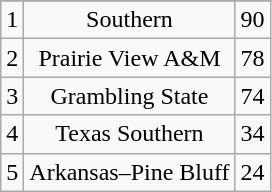<table class="wikitable" style="display: inline-table;">
<tr align="center">
</tr>
<tr align="center">
<td>1</td>
<td>Southern</td>
<td>90</td>
</tr>
<tr align="center">
<td>2</td>
<td>Prairie View A&M</td>
<td>78</td>
</tr>
<tr align="center">
<td>3</td>
<td>Grambling State</td>
<td>74</td>
</tr>
<tr align="center">
<td>4</td>
<td>Texas Southern</td>
<td>34</td>
</tr>
<tr align="center">
<td>5</td>
<td>Arkansas–Pine Bluff</td>
<td>24</td>
</tr>
</table>
